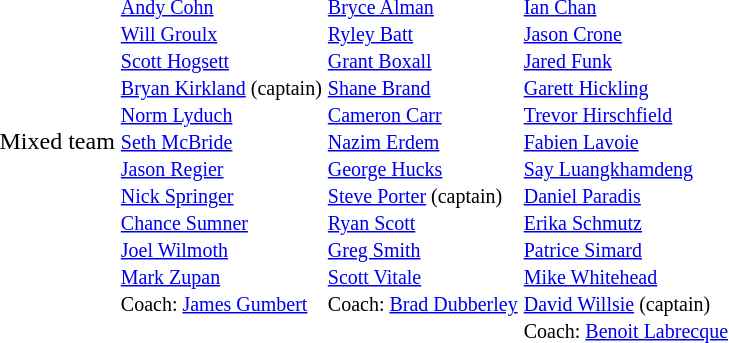<table>
<tr>
<td>Mixed team</td>
<td valign="top"> <br><br><small><a href='#'>Andy Cohn</a> <br>
<a href='#'>Will Groulx</a> <br>
<a href='#'>Scott Hogsett</a> <br>
<a href='#'>Bryan Kirkland</a> (captain) <br>
<a href='#'>Norm Lyduch</a> <br>
<a href='#'>Seth McBride</a> <br>
<a href='#'>Jason Regier</a> <br>
<a href='#'>Nick Springer</a> <br>
<a href='#'>Chance Sumner</a> <br>
<a href='#'>Joel Wilmoth</a> <br>
<a href='#'>Mark Zupan</a> <br>
Coach: <a href='#'>James Gumbert</a></small></td>
<td valign="top"> <br><br><small><a href='#'>Bryce Alman</a> <br>
<a href='#'>Ryley Batt</a> <br>
<a href='#'>Grant Boxall</a> <br>
<a href='#'>Shane Brand</a> <br>
<a href='#'>Cameron Carr</a> <br>
<a href='#'>Nazim Erdem</a> <br>
<a href='#'>George Hucks</a> <br>
<a href='#'>Steve Porter</a> (captain) <br>
<a href='#'>Ryan Scott</a> <br>
<a href='#'>Greg Smith</a> <br>
<a href='#'>Scott Vitale</a> <br>
Coach: <a href='#'>Brad Dubberley</a></small></td>
<td valign="top"> <br><br><small><a href='#'>Ian Chan</a> <br>
<a href='#'>Jason Crone</a> <br>
<a href='#'>Jared Funk</a> <br>
<a href='#'>Garett Hickling</a> <br>
<a href='#'>Trevor Hirschfield</a> <br>
<a href='#'>Fabien Lavoie</a> <br>
<a href='#'>Say Luangkhamdeng</a> <br>
<a href='#'>Daniel Paradis</a> <br>
<a href='#'>Erika Schmutz</a> <br>
<a href='#'>Patrice Simard</a> <br>
<a href='#'>Mike Whitehead</a> <br>
<a href='#'>David Willsie</a> (captain) <br>
Coach: <a href='#'>Benoit Labrecque</a></small></td>
</tr>
</table>
